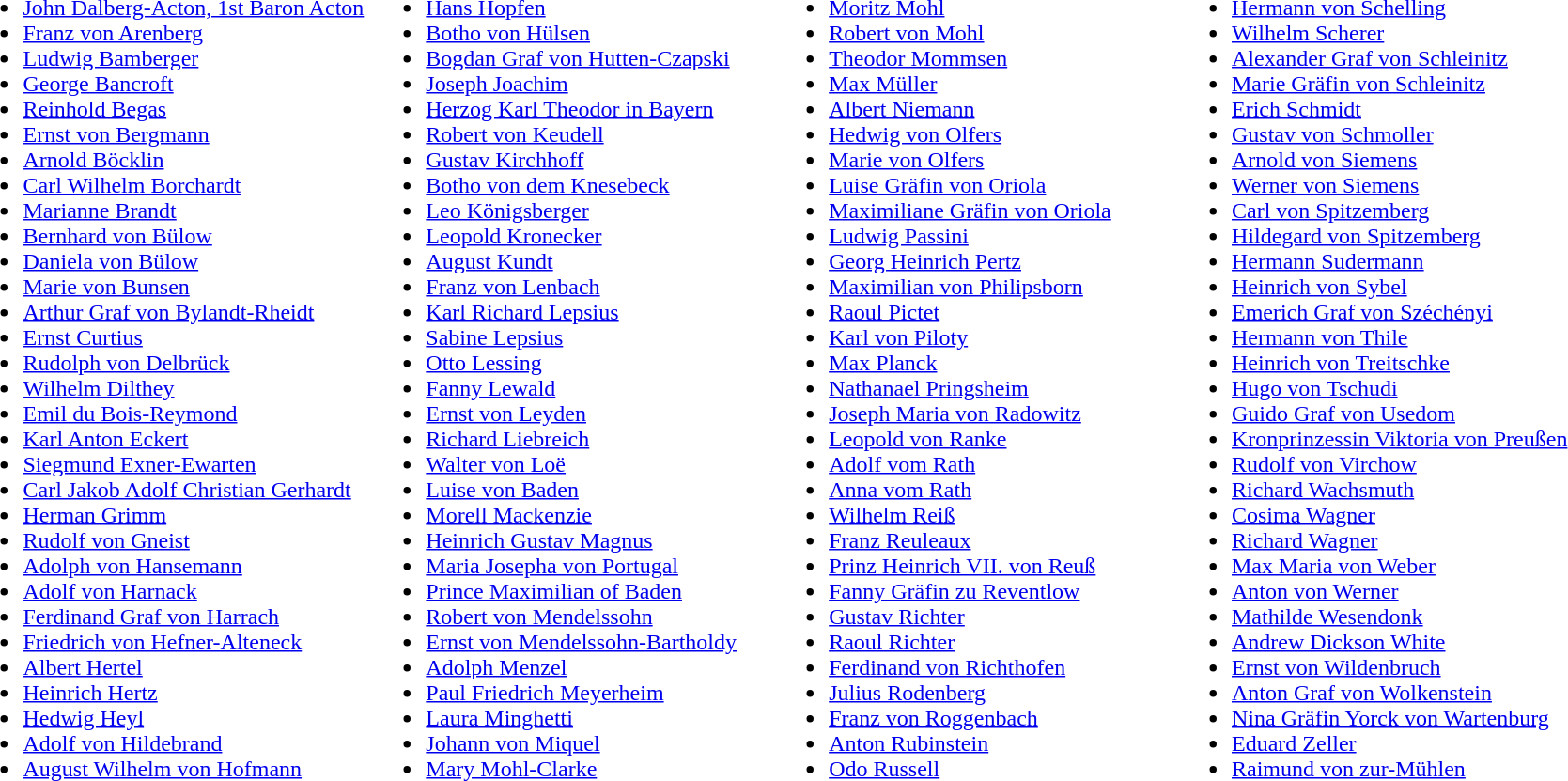<table>
<tr>
<td valign="top" width="25%"><br><ul><li><a href='#'>John Dalberg-Acton, 1st Baron Acton</a></li><li><a href='#'>Franz von Arenberg</a></li><li><a href='#'>Ludwig Bamberger</a></li><li><a href='#'>George Bancroft</a></li><li><a href='#'>Reinhold Begas</a></li><li><a href='#'>Ernst von Bergmann</a></li><li><a href='#'>Arnold Böcklin</a></li><li><a href='#'>Carl Wilhelm Borchardt</a></li><li><a href='#'>Marianne Brandt</a></li><li><a href='#'>Bernhard von Bülow</a></li><li><a href='#'>Daniela von Bülow</a></li><li><a href='#'>Marie von Bunsen</a></li><li><a href='#'>Arthur Graf von Bylandt-Rheidt</a></li><li><a href='#'>Ernst Curtius</a></li><li><a href='#'>Rudolph von Delbrück</a></li><li><a href='#'>Wilhelm Dilthey</a></li><li><a href='#'>Emil du Bois-Reymond</a></li><li><a href='#'>Karl Anton Eckert</a></li><li><a href='#'>Siegmund Exner-Ewarten</a></li><li><a href='#'>Carl Jakob Adolf Christian Gerhardt</a></li><li><a href='#'>Herman Grimm</a></li><li><a href='#'>Rudolf von Gneist</a></li><li><a href='#'>Adolph von Hansemann</a></li><li><a href='#'>Adolf von Harnack</a></li><li><a href='#'>Ferdinand Graf von Harrach</a></li><li><a href='#'>Friedrich von Hefner-Alteneck</a></li><li><a href='#'>Albert Hertel</a></li><li><a href='#'>Heinrich Hertz</a></li><li><a href='#'>Hedwig Heyl</a></li><li><a href='#'>Adolf von Hildebrand</a></li><li><a href='#'>August Wilhelm von Hofmann</a></li></ul></td>
<td valign="top" width="25%"><br><ul><li><a href='#'>Hans Hopfen</a></li><li><a href='#'>Botho von Hülsen</a></li><li><a href='#'>Bogdan Graf von Hutten-Czapski</a></li><li><a href='#'>Joseph Joachim</a></li><li><a href='#'>Herzog Karl Theodor in Bayern</a></li><li><a href='#'>Robert von Keudell</a></li><li><a href='#'>Gustav Kirchhoff</a></li><li><a href='#'>Botho von dem Knesebeck</a></li><li><a href='#'>Leo Königsberger</a></li><li><a href='#'>Leopold Kronecker</a></li><li><a href='#'>August Kundt</a></li><li><a href='#'>Franz von Lenbach</a></li><li><a href='#'>Karl Richard Lepsius</a></li><li><a href='#'>Sabine Lepsius</a></li><li><a href='#'>Otto Lessing</a></li><li><a href='#'>Fanny Lewald</a></li><li><a href='#'>Ernst von Leyden</a></li><li><a href='#'>Richard Liebreich</a></li><li><a href='#'>Walter von Loë</a></li><li><a href='#'>Luise von Baden</a></li><li><a href='#'>Morell Mackenzie</a></li><li><a href='#'>Heinrich Gustav Magnus</a></li><li><a href='#'>Maria Josepha von Portugal</a></li><li><a href='#'>Prince Maximilian of Baden</a></li><li><a href='#'>Robert von Mendelssohn</a></li><li><a href='#'>Ernst von Mendelssohn-Bartholdy</a></li><li><a href='#'>Adolph Menzel</a></li><li><a href='#'>Paul Friedrich Meyerheim</a></li><li><a href='#'>Laura Minghetti</a></li><li><a href='#'>Johann von Miquel</a></li><li><a href='#'>Mary Mohl-Clarke</a></li></ul></td>
<td valign="top" width="25%"><br><ul><li><a href='#'>Moritz Mohl</a></li><li><a href='#'>Robert von Mohl</a></li><li><a href='#'>Theodor Mommsen</a></li><li><a href='#'>Max Müller</a></li><li><a href='#'>Albert Niemann</a></li><li><a href='#'>Hedwig von Olfers</a></li><li><a href='#'>Marie von Olfers</a></li><li><a href='#'>Luise Gräfin von Oriola</a></li><li><a href='#'>Maximiliane Gräfin von Oriola</a></li><li><a href='#'>Ludwig Passini</a></li><li><a href='#'>Georg Heinrich Pertz</a></li><li><a href='#'>Maximilian von Philipsborn</a></li><li><a href='#'>Raoul Pictet</a></li><li><a href='#'>Karl von Piloty</a></li><li><a href='#'>Max Planck</a></li><li><a href='#'>Nathanael Pringsheim</a></li><li><a href='#'>Joseph Maria von Radowitz</a></li><li><a href='#'>Leopold von Ranke</a></li><li><a href='#'>Adolf vom Rath</a></li><li><a href='#'>Anna vom Rath</a></li><li><a href='#'>Wilhelm Reiß</a></li><li><a href='#'>Franz Reuleaux</a></li><li><a href='#'>Prinz Heinrich VII. von Reuß</a></li><li><a href='#'>Fanny Gräfin zu Reventlow</a></li><li><a href='#'>Gustav Richter</a></li><li><a href='#'>Raoul Richter</a></li><li><a href='#'>Ferdinand von Richthofen</a></li><li><a href='#'>Julius Rodenberg</a></li><li><a href='#'>Franz von Roggenbach</a></li><li><a href='#'>Anton Rubinstein</a></li><li><a href='#'>Odo Russell</a></li></ul></td>
<td valign="top" width="25%"><br><ul><li><a href='#'>Hermann von Schelling</a></li><li><a href='#'>Wilhelm Scherer</a></li><li><a href='#'>Alexander Graf von Schleinitz</a></li><li><a href='#'>Marie Gräfin von Schleinitz</a></li><li><a href='#'>Erich Schmidt</a></li><li><a href='#'>Gustav von Schmoller</a></li><li><a href='#'>Arnold von Siemens</a></li><li><a href='#'>Werner von Siemens</a></li><li><a href='#'>Carl von Spitzemberg</a></li><li><a href='#'>Hildegard von Spitzemberg</a></li><li><a href='#'>Hermann Sudermann</a></li><li><a href='#'>Heinrich von Sybel</a></li><li><a href='#'>Emerich Graf von Széchényi</a></li><li><a href='#'>Hermann von Thile</a></li><li><a href='#'>Heinrich von Treitschke</a></li><li><a href='#'>Hugo von Tschudi</a></li><li><a href='#'>Guido Graf von Usedom</a></li><li><a href='#'>Kronprinzessin Viktoria von Preußen</a></li><li><a href='#'>Rudolf von Virchow</a></li><li><a href='#'>Richard Wachsmuth</a></li><li><a href='#'>Cosima Wagner</a></li><li><a href='#'>Richard Wagner</a></li><li><a href='#'>Max Maria von Weber</a></li><li><a href='#'>Anton von Werner</a></li><li><a href='#'>Mathilde Wesendonk</a></li><li><a href='#'>Andrew Dickson White</a></li><li><a href='#'>Ernst von Wildenbruch</a></li><li><a href='#'>Anton Graf von Wolkenstein</a></li><li><a href='#'>Nina Gräfin Yorck von Wartenburg</a></li><li><a href='#'>Eduard Zeller</a></li><li><a href='#'>Raimund von zur-Mühlen</a></li></ul></td>
</tr>
</table>
